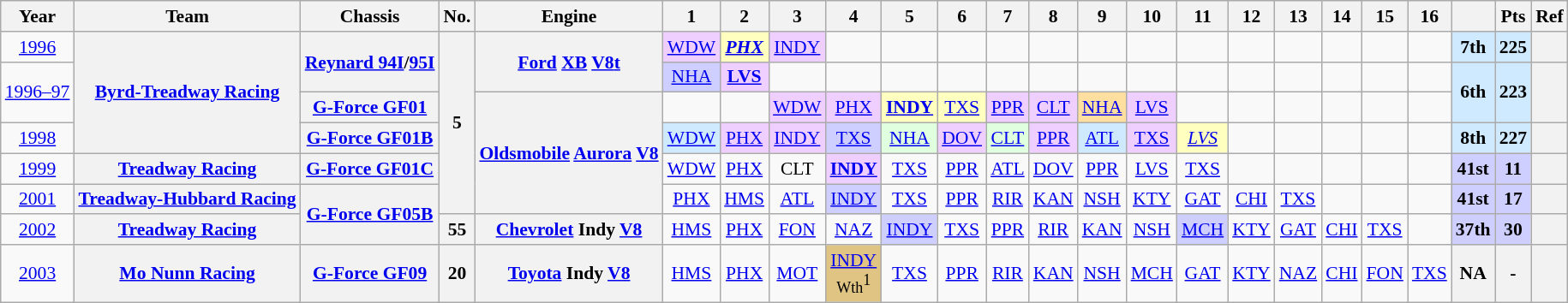<table class="wikitable" style="text-align:center; font-size:90%">
<tr>
<th>Year</th>
<th>Team</th>
<th>Chassis</th>
<th>No.</th>
<th>Engine</th>
<th>1</th>
<th>2</th>
<th>3</th>
<th>4</th>
<th>5</th>
<th>6</th>
<th>7</th>
<th>8</th>
<th>9</th>
<th>10</th>
<th>11</th>
<th>12</th>
<th>13</th>
<th>14</th>
<th>15</th>
<th>16</th>
<th></th>
<th>Pts</th>
<th>Ref</th>
</tr>
<tr>
<td><a href='#'>1996</a></td>
<th rowspan=4><a href='#'>Byrd-Treadway Racing</a></th>
<th rowspan=2><a href='#'>Reynard 94I</a>/<a href='#'>95I</a></th>
<th rowspan=6>5</th>
<th rowspan=2><a href='#'>Ford</a> <a href='#'>XB</a> <a href='#'>V8</a><a href='#'>t</a></th>
<td style="background:#EFCFFF;"><a href='#'>WDW</a><br></td>
<td style="background:#FFFFBF;"><strong><em><a href='#'>PHX</a></em></strong><br></td>
<td style="background:#EFCFFF;"><a href='#'>INDY</a><br></td>
<td></td>
<td></td>
<td></td>
<td></td>
<td></td>
<td></td>
<td></td>
<td></td>
<td></td>
<td></td>
<td></td>
<td></td>
<td></td>
<th style="background:#CFEAFF;">7th</th>
<th style="background:#CFEAFF;">225</th>
<th></th>
</tr>
<tr>
<td rowspan=2><a href='#'>1996–97</a></td>
<td style="background:#CFCFFF;"><a href='#'>NHA</a><br></td>
<td style="background:#EFCFFF;"><strong><a href='#'>LVS</a></strong><br></td>
<td></td>
<td></td>
<td></td>
<td></td>
<td></td>
<td></td>
<td></td>
<td></td>
<td></td>
<td></td>
<td></td>
<td></td>
<td></td>
<td></td>
<th rowspan=2 style="background:#CFEAFF;">6th</th>
<th rowspan=2 style="background:#CFEAFF;">223</th>
<th rowspan=2></th>
</tr>
<tr>
<th><a href='#'>G-Force GF01</a></th>
<th rowspan=4><a href='#'>Oldsmobile</a> <a href='#'>Aurora</a> <a href='#'>V8</a></th>
<td></td>
<td></td>
<td style="background:#EFCFFF;"><a href='#'>WDW</a><br></td>
<td style="background:#EFCFFF;"><a href='#'>PHX</a><br></td>
<td style="background:#FFFFBF;"><strong><a href='#'>INDY</a></strong><br></td>
<td style="background:#FFFFBF;"><a href='#'>TXS</a><br></td>
<td style="background:#EFCFFF;"><a href='#'>PPR</a><br></td>
<td style="background:#EFCFFF;"><a href='#'>CLT</a><br></td>
<td style="background:#FFDF9F;"><a href='#'>NHA</a><br></td>
<td style="background:#EFCFFF;"><a href='#'>LVS</a><br></td>
<td></td>
<td></td>
<td></td>
<td></td>
<td></td>
<td></td>
</tr>
<tr>
<td><a href='#'>1998</a></td>
<th><a href='#'>G-Force GF01B</a></th>
<td style="background:#CFEAFF;"><a href='#'>WDW</a><br></td>
<td style="background:#EFCFFF;"><a href='#'>PHX</a><br></td>
<td style="background:#EFCFFF;"><a href='#'>INDY</a><br></td>
<td style="background:#CFCFFF;"><a href='#'>TXS</a><br></td>
<td style="background:#DFFFDF;"><a href='#'>NHA</a><br></td>
<td style="background:#EFCFFF;"><a href='#'>DOV</a><br></td>
<td style="background:#DFFFDF;"><a href='#'>CLT</a><br></td>
<td style="background:#EFCFFF;"><a href='#'>PPR</a><br></td>
<td style="background:#CFEAFF;"><a href='#'>ATL</a><br></td>
<td style="background:#EFCFFF;"><a href='#'>TXS</a><br></td>
<td style="background:#FFFFBF;"><em><a href='#'>LVS</a></em><br></td>
<td></td>
<td></td>
<td></td>
<td></td>
<td></td>
<th style="background:#CFEAFF;">8th</th>
<th style="background:#CFEAFF;">227</th>
<th></th>
</tr>
<tr>
<td><a href='#'>1999</a></td>
<th><a href='#'>Treadway Racing</a></th>
<th><a href='#'>G-Force GF01C</a></th>
<td><a href='#'>WDW</a></td>
<td><a href='#'>PHX</a></td>
<td>CLT</td>
<td style="background:#EFCFFF;"><strong><a href='#'>INDY</a></strong><br></td>
<td><a href='#'>TXS</a></td>
<td><a href='#'>PPR</a></td>
<td><a href='#'>ATL</a></td>
<td><a href='#'>DOV</a></td>
<td><a href='#'>PPR</a></td>
<td><a href='#'>LVS</a></td>
<td><a href='#'>TXS</a></td>
<td></td>
<td></td>
<td></td>
<td></td>
<td></td>
<th style="background:#CFCFFF;">41st</th>
<th style="background:#CFCFFF;">11</th>
<th></th>
</tr>
<tr>
<td><a href='#'>2001</a></td>
<th><a href='#'>Treadway-Hubbard Racing</a></th>
<th rowspan=2><a href='#'>G-Force GF05B</a></th>
<td><a href='#'>PHX</a></td>
<td><a href='#'>HMS</a></td>
<td><a href='#'>ATL</a></td>
<td style="background:#CFCFFF;"><a href='#'>INDY</a><br></td>
<td><a href='#'>TXS</a></td>
<td><a href='#'>PPR</a></td>
<td><a href='#'>RIR</a></td>
<td><a href='#'>KAN</a></td>
<td><a href='#'>NSH</a></td>
<td><a href='#'>KTY</a></td>
<td><a href='#'>GAT</a></td>
<td><a href='#'>CHI</a></td>
<td><a href='#'>TXS</a></td>
<td></td>
<td></td>
<td></td>
<th style="background:#CFCFFF;">41st</th>
<th style="background:#CFCFFF;">17</th>
<th></th>
</tr>
<tr>
<td><a href='#'>2002</a></td>
<th><a href='#'>Treadway Racing</a></th>
<th>55</th>
<th><a href='#'>Chevrolet</a> Indy <a href='#'>V8</a></th>
<td><a href='#'>HMS</a></td>
<td><a href='#'>PHX</a></td>
<td><a href='#'>FON</a></td>
<td><a href='#'>NAZ</a></td>
<td style="background:#CFCFFF;"><a href='#'>INDY</a><br></td>
<td><a href='#'>TXS</a></td>
<td><a href='#'>PPR</a></td>
<td><a href='#'>RIR</a></td>
<td><a href='#'>KAN</a></td>
<td><a href='#'>NSH</a></td>
<td style="background:#CFCFFF;"><a href='#'>MCH</a><br></td>
<td><a href='#'>KTY</a></td>
<td><a href='#'>GAT</a></td>
<td><a href='#'>CHI</a></td>
<td><a href='#'>TXS</a></td>
<td></td>
<th style="background:#CFCFFF;">37th</th>
<th style="background:#CFCFFF;">30</th>
<th></th>
</tr>
<tr>
<td><a href='#'>2003</a></td>
<th><a href='#'>Mo Nunn Racing</a></th>
<th><a href='#'>G-Force GF09</a></th>
<th>20</th>
<th><a href='#'>Toyota</a> Indy <a href='#'>V8</a></th>
<td><a href='#'>HMS</a></td>
<td><a href='#'>PHX</a></td>
<td><a href='#'>MOT</a></td>
<td style="background:#DFC484;"><a href='#'>INDY</a><br><small>Wth</small><sup>1</sup></td>
<td><a href='#'>TXS</a></td>
<td><a href='#'>PPR</a></td>
<td><a href='#'>RIR</a></td>
<td><a href='#'>KAN</a></td>
<td><a href='#'>NSH</a></td>
<td><a href='#'>MCH</a></td>
<td><a href='#'>GAT</a></td>
<td><a href='#'>KTY</a></td>
<td><a href='#'>NAZ</a></td>
<td><a href='#'>CHI</a></td>
<td><a href='#'>FON</a></td>
<td><a href='#'>TXS</a></td>
<th>NA</th>
<th>-</th>
<th></th>
</tr>
</table>
